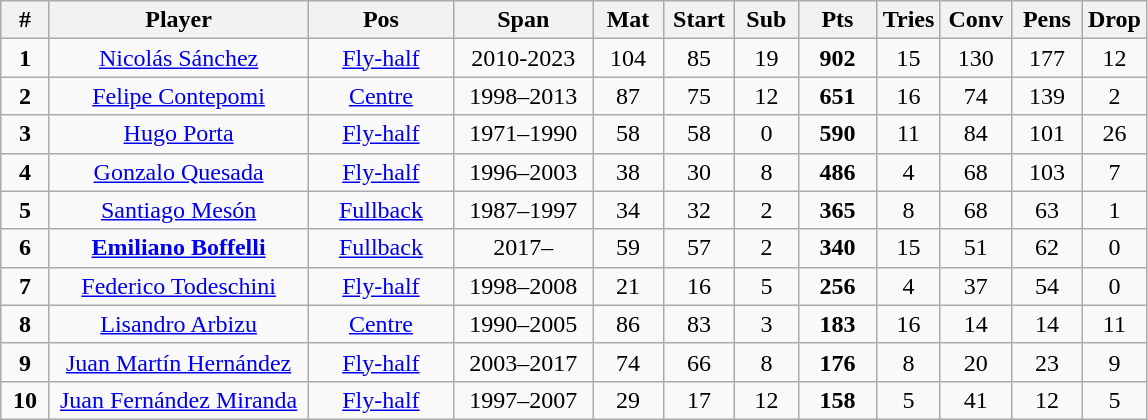<table class="wikitable" style="font-size:100%; text-align:center;">
<tr>
<th style="width:25px;">#</th>
<th style="width:165px;">Player</th>
<th style="width:90px;">Pos</th>
<th style="width:85px;">Span</th>
<th style="width:40px;">Mat</th>
<th style="width:40px;">Start</th>
<th style="width:35px;">Sub</th>
<th style="width:45px;">Pts</th>
<th style="width:35px;">Tries</th>
<th style="width:40px;">Conv</th>
<th style="width:40px;">Pens</th>
<th style="width:35px;">Drop</th>
</tr>
<tr>
<td><strong>1</strong></td>
<td><a href='#'>Nicolás Sánchez</a></td>
<td><a href='#'>Fly-half</a></td>
<td>2010-2023</td>
<td>104</td>
<td>85</td>
<td>19</td>
<td><strong>902</strong></td>
<td>15</td>
<td>130</td>
<td>177</td>
<td>12</td>
</tr>
<tr>
<td><strong>2</strong></td>
<td><a href='#'>Felipe Contepomi</a></td>
<td><a href='#'>Centre</a></td>
<td>1998–2013</td>
<td>87</td>
<td>75</td>
<td>12</td>
<td><strong>651</strong></td>
<td>16</td>
<td>74</td>
<td>139</td>
<td>2</td>
</tr>
<tr>
<td><strong>3</strong></td>
<td><a href='#'>Hugo Porta</a></td>
<td><a href='#'>Fly-half</a></td>
<td>1971–1990</td>
<td>58</td>
<td>58</td>
<td>0</td>
<td><strong>590</strong></td>
<td>11</td>
<td>84</td>
<td>101</td>
<td>26</td>
</tr>
<tr>
<td><strong>4</strong></td>
<td><a href='#'>Gonzalo Quesada</a></td>
<td><a href='#'>Fly-half</a></td>
<td>1996–2003</td>
<td>38</td>
<td>30</td>
<td>8</td>
<td><strong>486</strong></td>
<td>4</td>
<td>68</td>
<td>103</td>
<td>7</td>
</tr>
<tr>
<td><strong>5</strong></td>
<td><a href='#'>Santiago Mesón</a></td>
<td><a href='#'>Fullback</a></td>
<td>1987–1997</td>
<td>34</td>
<td>32</td>
<td>2</td>
<td><strong>365</strong></td>
<td>8</td>
<td>68</td>
<td>63</td>
<td>1</td>
</tr>
<tr>
<td><strong>6</strong></td>
<td><strong><a href='#'>Emiliano Boffelli</a></strong></td>
<td><a href='#'>Fullback</a></td>
<td>2017–</td>
<td>59</td>
<td>57</td>
<td>2</td>
<td><strong>340</strong></td>
<td>15</td>
<td>51</td>
<td>62</td>
<td>0</td>
</tr>
<tr>
<td><strong>7</strong></td>
<td><a href='#'>Federico Todeschini</a></td>
<td><a href='#'>Fly-half</a></td>
<td>1998–2008</td>
<td>21</td>
<td>16</td>
<td>5</td>
<td><strong>256</strong></td>
<td>4</td>
<td>37</td>
<td>54</td>
<td>0</td>
</tr>
<tr>
<td><strong>8</strong></td>
<td><a href='#'>Lisandro Arbizu</a></td>
<td><a href='#'>Centre</a></td>
<td>1990–2005</td>
<td>86</td>
<td>83</td>
<td>3</td>
<td><strong>183</strong></td>
<td>16</td>
<td>14</td>
<td>14</td>
<td>11</td>
</tr>
<tr>
<td><strong>9</strong></td>
<td><a href='#'>Juan Martín Hernández</a></td>
<td><a href='#'>Fly-half</a></td>
<td>2003–2017</td>
<td>74</td>
<td>66</td>
<td>8</td>
<td><strong>176</strong></td>
<td>8</td>
<td>20</td>
<td>23</td>
<td>9</td>
</tr>
<tr>
<td><strong>10</strong></td>
<td><a href='#'>Juan Fernández Miranda</a></td>
<td><a href='#'>Fly-half</a></td>
<td>1997–2007</td>
<td>29</td>
<td>17</td>
<td>12</td>
<td><strong>158</strong></td>
<td>5</td>
<td>41</td>
<td>12</td>
<td>5</td>
</tr>
</table>
